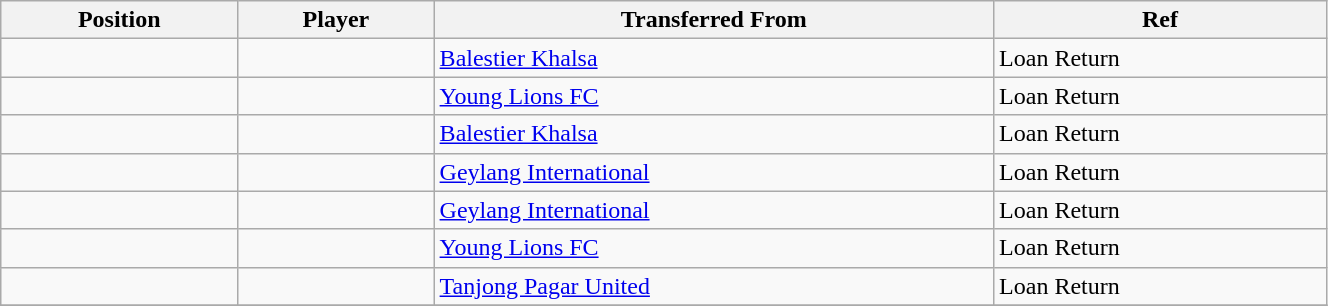<table class="wikitable sortable" style="width:70%; text-align:center; font-size:100%; text-align:left;">
<tr>
<th>Position</th>
<th>Player</th>
<th>Transferred From</th>
<th>Ref</th>
</tr>
<tr>
<td></td>
<td></td>
<td> <a href='#'>Balestier Khalsa</a> </td>
<td>Loan Return </td>
</tr>
<tr>
<td></td>
<td></td>
<td> <a href='#'>Young Lions FC</a></td>
<td>Loan Return</td>
</tr>
<tr>
<td></td>
<td></td>
<td> <a href='#'>Balestier Khalsa</a> </td>
<td>Loan Return </td>
</tr>
<tr>
<td></td>
<td></td>
<td> <a href='#'>Geylang International</a> </td>
<td>Loan Return </td>
</tr>
<tr>
<td></td>
<td></td>
<td> <a href='#'>Geylang International</a></td>
<td>Loan Return </td>
</tr>
<tr>
<td></td>
<td></td>
<td> <a href='#'>Young Lions FC</a></td>
<td>Loan Return</td>
</tr>
<tr>
<td></td>
<td></td>
<td> <a href='#'>Tanjong Pagar United</a></td>
<td>Loan Return </td>
</tr>
<tr>
</tr>
</table>
